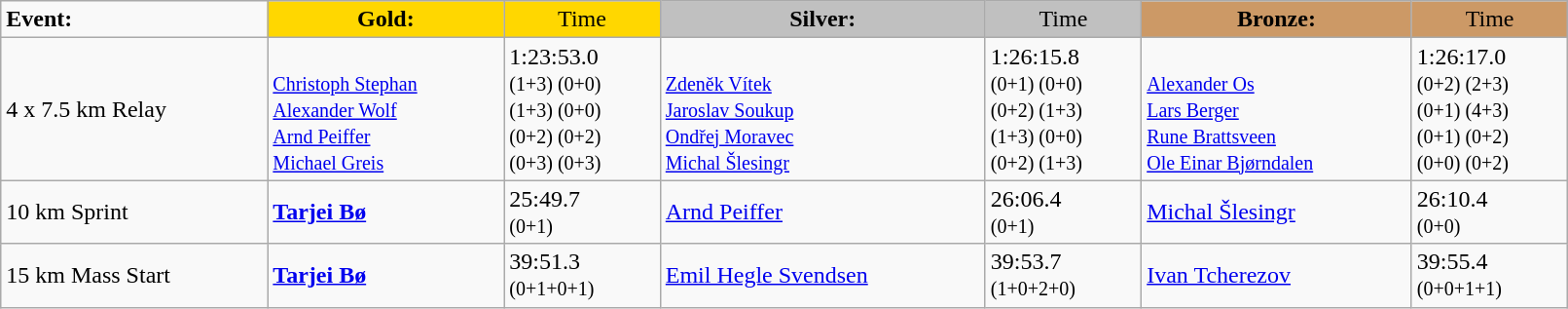<table class="wikitable" width=85%>
<tr>
<td><strong>Event:</strong></td>
<td style="text-align:center;background-color:gold;"><strong>Gold:</strong></td>
<td style="text-align:center;background-color:gold;">Time</td>
<td style="text-align:center;background-color:silver;"><strong>Silver:</strong></td>
<td style="text-align:center;background-color:silver;">Time</td>
<td style="text-align:center;background-color:#CC9966;"><strong>Bronze:</strong></td>
<td style="text-align:center;background-color:#CC9966;">Time</td>
</tr>
<tr>
<td>4 x 7.5 km Relay<br></td>
<td><strong></strong>  <br><small><a href='#'>Christoph Stephan</a><br><a href='#'>Alexander Wolf</a><br><a href='#'>Arnd Peiffer</a><br><a href='#'>Michael Greis</a></small></td>
<td>1:23:53.0<br><small>(1+3) (0+0)<br>(1+3) (0+0)<br>(0+2) (0+2)<br>(0+3) (0+3)</small></td>
<td>  <br><small><a href='#'>Zdeněk Vítek</a><br><a href='#'>Jaroslav Soukup</a><br><a href='#'>Ondřej Moravec</a><br><a href='#'>Michal Šlesingr</a></small></td>
<td>1:26:15.8<br><small>(0+1) (0+0)<br>(0+2) (1+3)<br>(1+3) (0+0)<br>(0+2) (1+3)</small></td>
<td>  <br><small><a href='#'>Alexander Os</a><br><a href='#'>Lars Berger</a><br><a href='#'>Rune Brattsveen</a><br><a href='#'>Ole Einar Bjørndalen</a></small></td>
<td>1:26:17.0<br><small>(0+2) (2+3)<br>(0+1) (4+3)<br>(0+1) (0+2)<br>(0+0) (0+2)</small></td>
</tr>
<tr>
<td>10 km Sprint<br><em></em></td>
<td><strong><a href='#'>Tarjei Bø</a></strong><br><small></small></td>
<td>25:49.7<br><small>(0+1)</small></td>
<td><a href='#'>Arnd Peiffer</a><br><small></small></td>
<td>26:06.4<br><small>(0+1)</small></td>
<td><a href='#'>Michal Šlesingr</a><br><small></small></td>
<td>26:10.4<br><small>(0+0)</small></td>
</tr>
<tr>
<td>15 km Mass Start<br><em></em></td>
<td><strong><a href='#'>Tarjei Bø</a></strong><br><small></small></td>
<td>39:51.3<br><small>(0+1+0+1)</small></td>
<td><a href='#'>Emil Hegle Svendsen</a><br><small></small></td>
<td>39:53.7<br><small>(1+0+2+0)</small></td>
<td><a href='#'>Ivan Tcherezov</a><br><small></small></td>
<td>39:55.4<br><small>(0+0+1+1)</small></td>
</tr>
</table>
